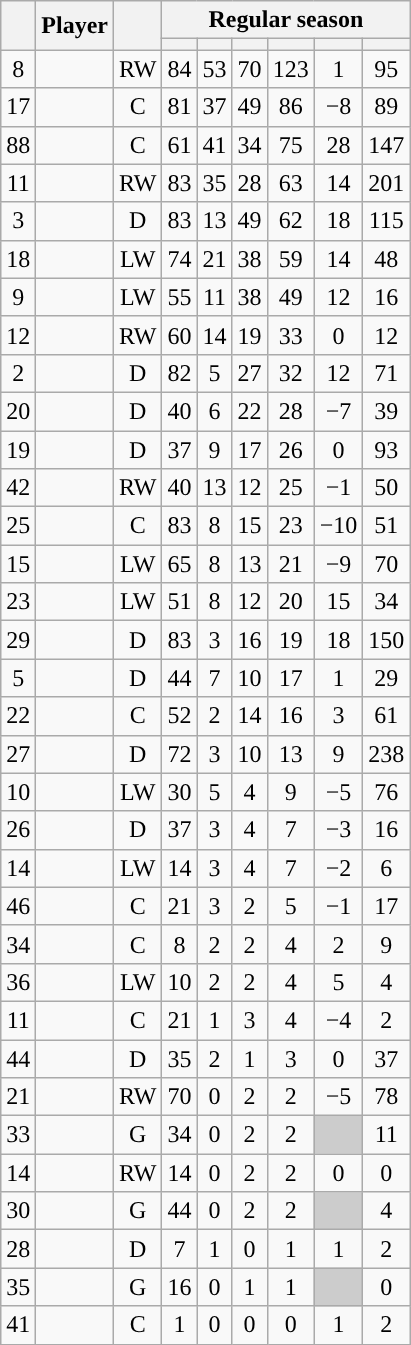<table class="wikitable sortable plainrowheaders" style="text-align:center;">
<tr>
<th scope="col" data-sort-type="number" rowspan="2"></th>
<th scope="col" rowspan="2">Player</th>
<th scope="col" rowspan="2"></th>
<th scope=colgroup colspan=6>Regular season</th>
</tr>
<tr>
<th scope="col" data-sort-type="number"></th>
<th scope="col" data-sort-type="number"></th>
<th scope="col" data-sort-type="number"></th>
<th scope="col" data-sort-type="number"></th>
<th scope="col" data-sort-type="number"></th>
<th scope="col" data-sort-type="number"></th>
</tr>
<tr>
<td scope="row">8</td>
<td align="left"></td>
<td>RW</td>
<td>84</td>
<td>53</td>
<td>70</td>
<td>123</td>
<td>1</td>
<td>95</td>
</tr>
<tr>
<td scope="row">17</td>
<td align="left"></td>
<td>C</td>
<td>81</td>
<td>37</td>
<td>49</td>
<td>86</td>
<td>−8</td>
<td>89</td>
</tr>
<tr>
<td scope="row">88</td>
<td align="left"></td>
<td>C</td>
<td>61</td>
<td>41</td>
<td>34</td>
<td>75</td>
<td>28</td>
<td>147</td>
</tr>
<tr>
<td scope="row">11</td>
<td align="left"></td>
<td>RW</td>
<td>83</td>
<td>35</td>
<td>28</td>
<td>63</td>
<td>14</td>
<td>201</td>
</tr>
<tr>
<td scope="row">3</td>
<td align="left"></td>
<td>D</td>
<td>83</td>
<td>13</td>
<td>49</td>
<td>62</td>
<td>18</td>
<td>115</td>
</tr>
<tr>
<td scope="row">18</td>
<td align="left"></td>
<td>LW</td>
<td>74</td>
<td>21</td>
<td>38</td>
<td>59</td>
<td>14</td>
<td>48</td>
</tr>
<tr>
<td scope="row">9</td>
<td align="left"></td>
<td>LW</td>
<td>55</td>
<td>11</td>
<td>38</td>
<td>49</td>
<td>12</td>
<td>16</td>
</tr>
<tr>
<td scope="row">12</td>
<td align="left"></td>
<td>RW</td>
<td>60</td>
<td>14</td>
<td>19</td>
<td>33</td>
<td>0</td>
<td>12</td>
</tr>
<tr>
<td scope="row">2</td>
<td align="left"></td>
<td>D</td>
<td>82</td>
<td>5</td>
<td>27</td>
<td>32</td>
<td>12</td>
<td>71</td>
</tr>
<tr>
<td scope="row">20</td>
<td align="left"></td>
<td>D</td>
<td>40</td>
<td>6</td>
<td>22</td>
<td>28</td>
<td>−7</td>
<td>39</td>
</tr>
<tr>
<td scope="row">19</td>
<td align="left"></td>
<td>D</td>
<td>37</td>
<td>9</td>
<td>17</td>
<td>26</td>
<td>0</td>
<td>93</td>
</tr>
<tr>
<td scope="row">42</td>
<td align="left"></td>
<td>RW</td>
<td>40</td>
<td>13</td>
<td>12</td>
<td>25</td>
<td>−1</td>
<td>50</td>
</tr>
<tr>
<td scope="row">25</td>
<td align="left"></td>
<td>C</td>
<td>83</td>
<td>8</td>
<td>15</td>
<td>23</td>
<td>−10</td>
<td>51</td>
</tr>
<tr>
<td scope="row">15</td>
<td align="left"></td>
<td>LW</td>
<td>65</td>
<td>8</td>
<td>13</td>
<td>21</td>
<td>−9</td>
<td>70</td>
</tr>
<tr>
<td scope="row">23</td>
<td align="left"></td>
<td>LW</td>
<td>51</td>
<td>8</td>
<td>12</td>
<td>20</td>
<td>15</td>
<td>34</td>
</tr>
<tr>
<td scope="row">29</td>
<td align="left"></td>
<td>D</td>
<td>83</td>
<td>3</td>
<td>16</td>
<td>19</td>
<td>18</td>
<td>150</td>
</tr>
<tr>
<td scope="row">5</td>
<td align="left"></td>
<td>D</td>
<td>44</td>
<td>7</td>
<td>10</td>
<td>17</td>
<td>1</td>
<td>29</td>
</tr>
<tr>
<td scope="row">22</td>
<td align="left"></td>
<td>C</td>
<td>52</td>
<td>2</td>
<td>14</td>
<td>16</td>
<td>3</td>
<td>61</td>
</tr>
<tr>
<td scope="row">27</td>
<td align="left"></td>
<td>D</td>
<td>72</td>
<td>3</td>
<td>10</td>
<td>13</td>
<td>9</td>
<td>238</td>
</tr>
<tr>
<td scope="row">10</td>
<td align="left"></td>
<td>LW</td>
<td>30</td>
<td>5</td>
<td>4</td>
<td>9</td>
<td>−5</td>
<td>76</td>
</tr>
<tr>
<td scope="row">26</td>
<td align="left"></td>
<td>D</td>
<td>37</td>
<td>3</td>
<td>4</td>
<td>7</td>
<td>−3</td>
<td>16</td>
</tr>
<tr>
<td scope="row">14</td>
<td align="left"></td>
<td>LW</td>
<td>14</td>
<td>3</td>
<td>4</td>
<td>7</td>
<td>−2</td>
<td>6</td>
</tr>
<tr>
<td scope="row">46</td>
<td align="left"></td>
<td>C</td>
<td>21</td>
<td>3</td>
<td>2</td>
<td>5</td>
<td>−1</td>
<td>17</td>
</tr>
<tr>
<td scope="row">34</td>
<td align="left"></td>
<td>C</td>
<td>8</td>
<td>2</td>
<td>2</td>
<td>4</td>
<td>2</td>
<td>9</td>
</tr>
<tr>
<td scope="row">36</td>
<td align="left"></td>
<td>LW</td>
<td>10</td>
<td>2</td>
<td>2</td>
<td>4</td>
<td>5</td>
<td>4</td>
</tr>
<tr>
<td scope="row">11</td>
<td align="left"></td>
<td>C</td>
<td>21</td>
<td>1</td>
<td>3</td>
<td>4</td>
<td>−4</td>
<td>2</td>
</tr>
<tr>
<td scope="row">44</td>
<td align="left"></td>
<td>D</td>
<td>35</td>
<td>2</td>
<td>1</td>
<td>3</td>
<td>0</td>
<td>37</td>
</tr>
<tr>
<td scope="row">21</td>
<td align="left"></td>
<td>RW</td>
<td>70</td>
<td>0</td>
<td>2</td>
<td>2</td>
<td>−5</td>
<td>78</td>
</tr>
<tr>
<td scope="row">33</td>
<td align="left"></td>
<td>G</td>
<td>34</td>
<td>0</td>
<td>2</td>
<td>2</td>
<td style="background:#ccc"></td>
<td>11</td>
</tr>
<tr>
<td scope="row">14</td>
<td align="left"></td>
<td>RW</td>
<td>14</td>
<td>0</td>
<td>2</td>
<td>2</td>
<td>0</td>
<td>0</td>
</tr>
<tr>
<td scope="row">30</td>
<td align="left"></td>
<td>G</td>
<td>44</td>
<td>0</td>
<td>2</td>
<td>2</td>
<td style="background:#ccc"></td>
<td>4</td>
</tr>
<tr>
<td scope="row">28</td>
<td align="left"></td>
<td>D</td>
<td>7</td>
<td>1</td>
<td>0</td>
<td>1</td>
<td>1</td>
<td>2</td>
</tr>
<tr>
<td scope="row">35</td>
<td align="left"></td>
<td>G</td>
<td>16</td>
<td>0</td>
<td>1</td>
<td>1</td>
<td style="background:#ccc"></td>
<td>0</td>
</tr>
<tr>
<td scope="row">41</td>
<td align="left"></td>
<td>C</td>
<td>1</td>
<td>0</td>
<td>0</td>
<td>0</td>
<td>1</td>
<td>2</td>
</tr>
</table>
